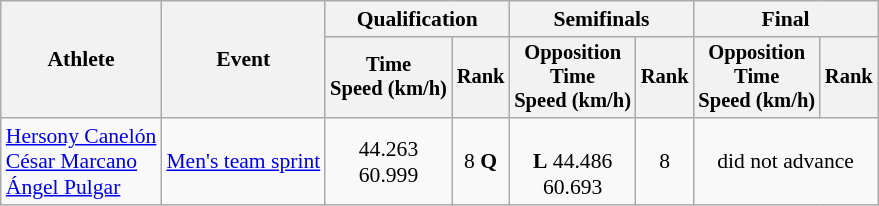<table class="wikitable" style="font-size:90%">
<tr>
<th rowspan="2">Athlete</th>
<th rowspan="2">Event</th>
<th colspan=2>Qualification</th>
<th colspan=2>Semifinals</th>
<th colspan=2>Final</th>
</tr>
<tr style="font-size:95%">
<th>Time<br>Speed (km/h)</th>
<th>Rank</th>
<th>Opposition<br>Time<br>Speed (km/h)</th>
<th>Rank</th>
<th>Opposition<br>Time<br>Speed (km/h)</th>
<th>Rank</th>
</tr>
<tr align=center>
<td align=left><a href='#'>Hersony Canelón</a><br><a href='#'>César Marcano</a><br><a href='#'>Ángel Pulgar</a></td>
<td align=left><a href='#'>Men's team sprint</a></td>
<td>44.263<br>60.999</td>
<td>8 <strong>Q</strong></td>
<td><br><strong>L</strong> 44.486<br>60.693</td>
<td>8</td>
<td colspan=2>did not advance</td>
</tr>
</table>
